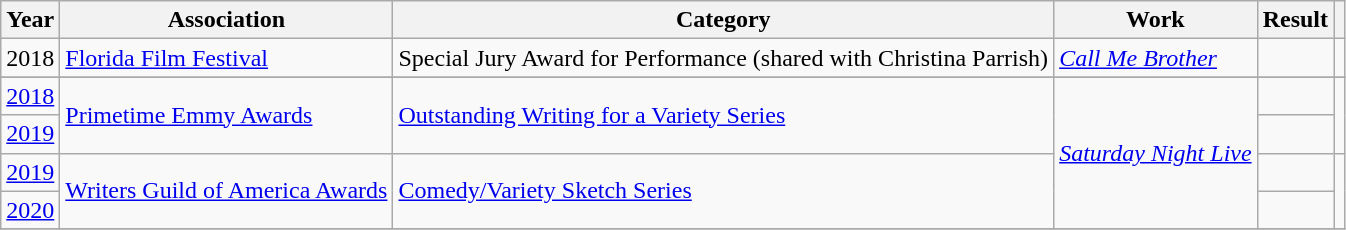<table class="wikitable">
<tr>
<th>Year</th>
<th>Association</th>
<th>Category</th>
<th>Work</th>
<th>Result</th>
<th></th>
</tr>
<tr>
<td>2018</td>
<td><a href='#'>Florida Film Festival</a></td>
<td>Special Jury Award for Performance (shared with Christina Parrish)</td>
<td><em><a href='#'>Call Me Brother</a></em></td>
<td></td>
<td></td>
</tr>
<tr>
</tr>
<tr>
<td><a href='#'>2018</a></td>
<td rowspan=2><a href='#'>Primetime Emmy Awards</a></td>
<td rowspan=2><a href='#'>Outstanding Writing for a Variety Series</a></td>
<td rowspan=4><em><a href='#'>Saturday Night Live</a></em></td>
<td></td>
<td rowspan=2></td>
</tr>
<tr>
<td><a href='#'>2019</a></td>
<td></td>
</tr>
<tr>
<td><a href='#'>2019</a></td>
<td rowspan=2><a href='#'>Writers Guild of America Awards</a></td>
<td rowspan=2><a href='#'>Comedy/Variety Sketch Series</a></td>
<td></td>
<td rowspan=2></td>
</tr>
<tr>
<td><a href='#'>2020</a></td>
<td></td>
</tr>
<tr>
</tr>
</table>
